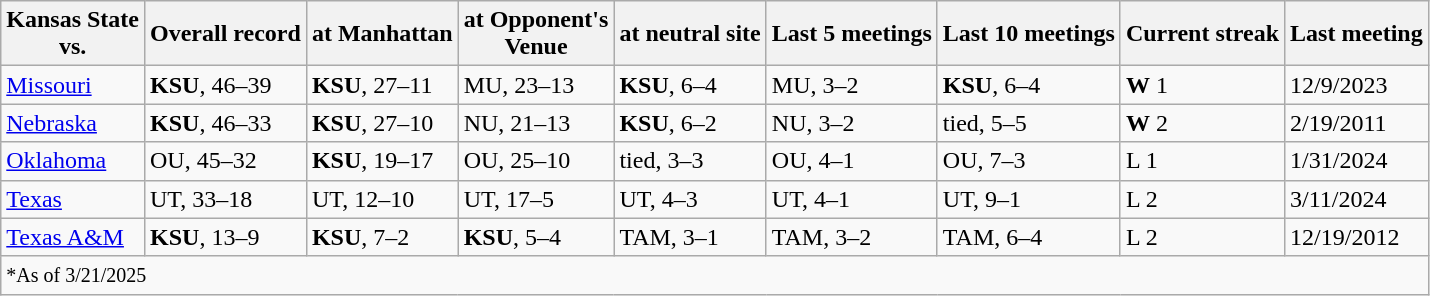<table class="wikitable">
<tr>
<th rowspan="1">Kansas State<br>vs.</th>
<th rowspan="1">Overall record</th>
<th rowspan="1">at Manhattan</th>
<th rowspan="1">at Opponent's<br> Venue</th>
<th rowspan="1">at neutral site</th>
<th rowspan="1">Last 5 meetings</th>
<th rowspan="1">Last 10 meetings</th>
<th rowspan="1">Current streak</th>
<th rowspan="1">Last meeting</th>
</tr>
<tr>
<td><a href='#'>Missouri</a></td>
<td><strong>KSU</strong>, 46–39</td>
<td><strong>KSU</strong>, 27–11</td>
<td>MU, 23–13</td>
<td><strong>KSU</strong>, 6–4</td>
<td>MU, 3–2</td>
<td><strong>KSU</strong>, 6–4</td>
<td><strong>W</strong> 1</td>
<td>12/9/2023</td>
</tr>
<tr>
<td><a href='#'>Nebraska</a></td>
<td><strong>KSU</strong>, 46–33</td>
<td><strong>KSU</strong>, 27–10</td>
<td>NU, 21–13</td>
<td><strong>KSU</strong>, 6–2</td>
<td>NU, 3–2</td>
<td>tied, 5–5</td>
<td><strong>W</strong> 2</td>
<td>2/19/2011</td>
</tr>
<tr>
<td><a href='#'>Oklahoma</a></td>
<td>OU, 45–32</td>
<td><strong>KSU</strong>, 19–17</td>
<td>OU, 25–10</td>
<td>tied, 3–3</td>
<td>OU, 4–1</td>
<td>OU, 7–3</td>
<td>L 1</td>
<td>1/31/2024</td>
</tr>
<tr>
<td><a href='#'>Texas</a></td>
<td>UT, 33–18</td>
<td>UT, 12–10</td>
<td>UT, 17–5</td>
<td>UT, 4–3</td>
<td>UT, 4–1</td>
<td>UT, 9–1</td>
<td>L 2</td>
<td>3/11/2024</td>
</tr>
<tr>
<td><a href='#'>Texas A&M</a></td>
<td><strong>KSU</strong>, 13–9</td>
<td><strong>KSU</strong>, 7–2</td>
<td><strong>KSU</strong>, 5–4</td>
<td>TAM, 3–1</td>
<td>TAM, 3–2</td>
<td>TAM, 6–4</td>
<td>L 2</td>
<td>12/19/2012</td>
</tr>
<tr>
<td colspan="9"><small>*As of 3/21/2025</small></td>
</tr>
</table>
